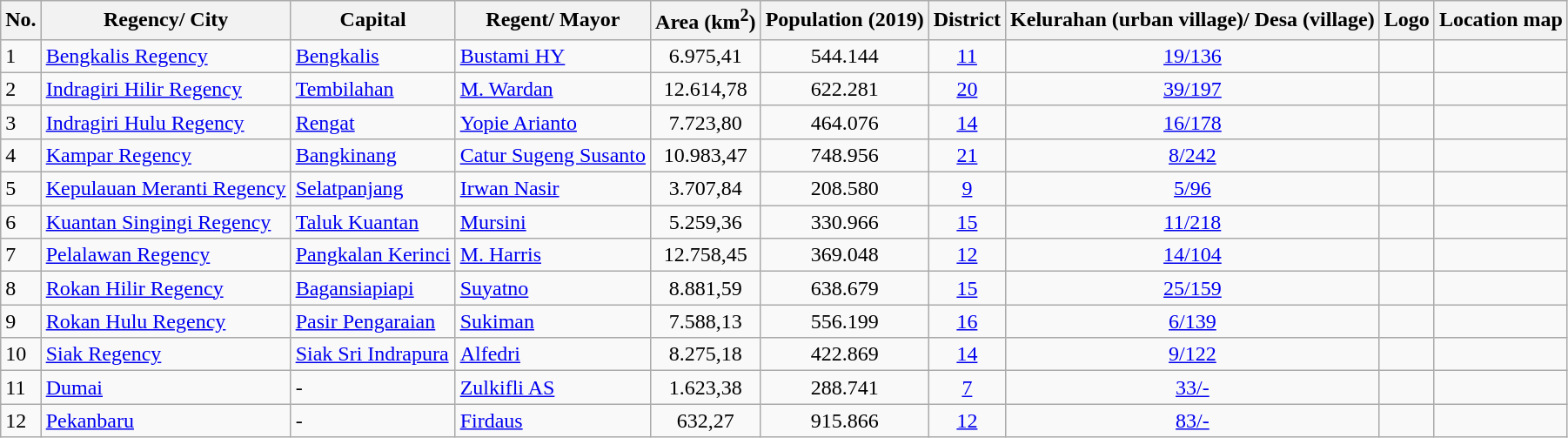<table class="wikitable sortable mw-collapsible">
<tr>
<th>No.</th>
<th>Regency/ City</th>
<th>Capital</th>
<th>Regent/ Mayor</th>
<th>Area (km<sup>2</sup>)</th>
<th>Population (2019)</th>
<th>District</th>
<th>Kelurahan (urban village)/ Desa (village)</th>
<th>Logo</th>
<th>Location map</th>
</tr>
<tr>
<td>1</td>
<td><a href='#'>Bengkalis Regency</a></td>
<td><a href='#'>Bengkalis</a></td>
<td><a href='#'>Bustami HY</a></td>
<td align="center">6.975,41</td>
<td align="center">544.144</td>
<td align="center"><a href='#'>11</a></td>
<td align="center"><a href='#'>19/136</a></td>
<td></td>
<td></td>
</tr>
<tr>
<td>2</td>
<td><a href='#'>Indragiri Hilir Regency</a></td>
<td><a href='#'>Tembilahan</a></td>
<td><a href='#'>M. Wardan</a></td>
<td align="center">12.614,78</td>
<td align="center">622.281</td>
<td align="center"><a href='#'>20</a></td>
<td align="center"><a href='#'>39/197</a></td>
<td></td>
<td></td>
</tr>
<tr>
<td>3</td>
<td><a href='#'>Indragiri Hulu Regency</a></td>
<td><a href='#'>Rengat</a></td>
<td><a href='#'>Yopie Arianto</a></td>
<td align="center">7.723,80</td>
<td align="center">464.076</td>
<td align="center"><a href='#'>14</a></td>
<td align="center"><a href='#'>16/178</a></td>
<td></td>
<td></td>
</tr>
<tr>
<td>4</td>
<td><a href='#'>Kampar Regency</a></td>
<td><a href='#'>Bangkinang</a></td>
<td><a href='#'>Catur Sugeng Susanto</a></td>
<td align="center">10.983,47</td>
<td align="center">748.956</td>
<td align="center"><a href='#'>21</a></td>
<td align="center"><a href='#'>8/242</a></td>
<td></td>
<td></td>
</tr>
<tr>
<td>5</td>
<td><a href='#'>Kepulauan Meranti Regency</a></td>
<td><a href='#'>Selatpanjang</a></td>
<td><a href='#'>Irwan Nasir</a></td>
<td align="center">3.707,84</td>
<td align="center">208.580</td>
<td align="center"><a href='#'>9</a></td>
<td align="center"><a href='#'>5/96</a></td>
<td></td>
<td></td>
</tr>
<tr>
<td>6</td>
<td><a href='#'>Kuantan Singingi Regency</a></td>
<td><a href='#'>Taluk Kuantan</a></td>
<td><a href='#'>Mursini</a></td>
<td align="center">5.259,36</td>
<td align="center">330.966</td>
<td align="center"><a href='#'>15</a></td>
<td align="center"><a href='#'>11/218</a></td>
<td></td>
<td></td>
</tr>
<tr>
<td>7</td>
<td><a href='#'>Pelalawan Regency</a></td>
<td><a href='#'>Pangkalan Kerinci</a></td>
<td><a href='#'>M. Harris</a></td>
<td align="center">12.758,45</td>
<td align="center">369.048</td>
<td align="center"><a href='#'>12</a></td>
<td align="center"><a href='#'>14/104</a></td>
<td></td>
<td></td>
</tr>
<tr>
<td>8</td>
<td><a href='#'>Rokan Hilir Regency</a></td>
<td><a href='#'>Bagansiapiapi</a></td>
<td><a href='#'>Suyatno</a></td>
<td align="center">8.881,59</td>
<td align="center">638.679</td>
<td align="center"><a href='#'>15</a></td>
<td align="center"><a href='#'>25/159</a></td>
<td></td>
<td></td>
</tr>
<tr>
<td>9</td>
<td><a href='#'>Rokan Hulu Regency</a></td>
<td><a href='#'>Pasir Pengaraian</a></td>
<td><a href='#'>Sukiman</a></td>
<td align="center">7.588,13</td>
<td align="center">556.199</td>
<td align="center"><a href='#'>16</a></td>
<td align="center"><a href='#'>6/139</a></td>
<td></td>
<td></td>
</tr>
<tr>
<td>10</td>
<td><a href='#'>Siak Regency</a></td>
<td><a href='#'>Siak Sri Indrapura</a></td>
<td><a href='#'>Alfedri</a></td>
<td align="center">8.275,18</td>
<td align="center">422.869</td>
<td align="center"><a href='#'>14</a></td>
<td align="center"><a href='#'>9/122</a></td>
<td></td>
<td></td>
</tr>
<tr>
<td>11</td>
<td><a href='#'>Dumai</a></td>
<td>-</td>
<td><a href='#'>Zulkifli AS</a></td>
<td align="center">1.623,38</td>
<td align="center">288.741</td>
<td align="center"><a href='#'>7</a></td>
<td align="center"><a href='#'>33/-</a></td>
<td></td>
<td></td>
</tr>
<tr>
<td>12</td>
<td><a href='#'>Pekanbaru</a></td>
<td>-</td>
<td><a href='#'>Firdaus</a></td>
<td align="center">632,27</td>
<td align="center">915.866</td>
<td align="center"><a href='#'>12</a></td>
<td align="center"><a href='#'>83/-</a></td>
<td></td>
<td></td>
</tr>
</table>
